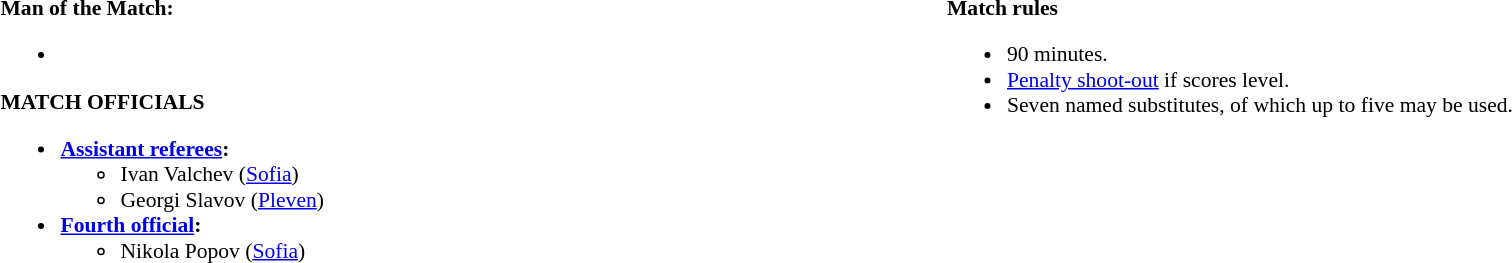<table width=100% style="font-size: 90%">
<tr>
<td width=50% valign=top><br><strong>Man of the Match:</strong><ul><li></li></ul><strong>MATCH OFFICIALS</strong><ul><li><strong><a href='#'>Assistant referees</a>:</strong><ul><li>Ivan Valchev (<a href='#'>Sofia</a>)</li><li>Georgi Slavov (<a href='#'>Pleven</a>)</li></ul></li><li><strong><a href='#'>Fourth official</a>:</strong><ul><li>Nikola Popov (<a href='#'>Sofia</a>)</li></ul></li></ul></td>
<td width=50% valign=top><br><strong>Match rules</strong><ul><li>90 minutes.</li><li><a href='#'>Penalty shoot-out</a> if scores level.</li><li>Seven named substitutes, of which up to five may be used.</li></ul></td>
</tr>
</table>
